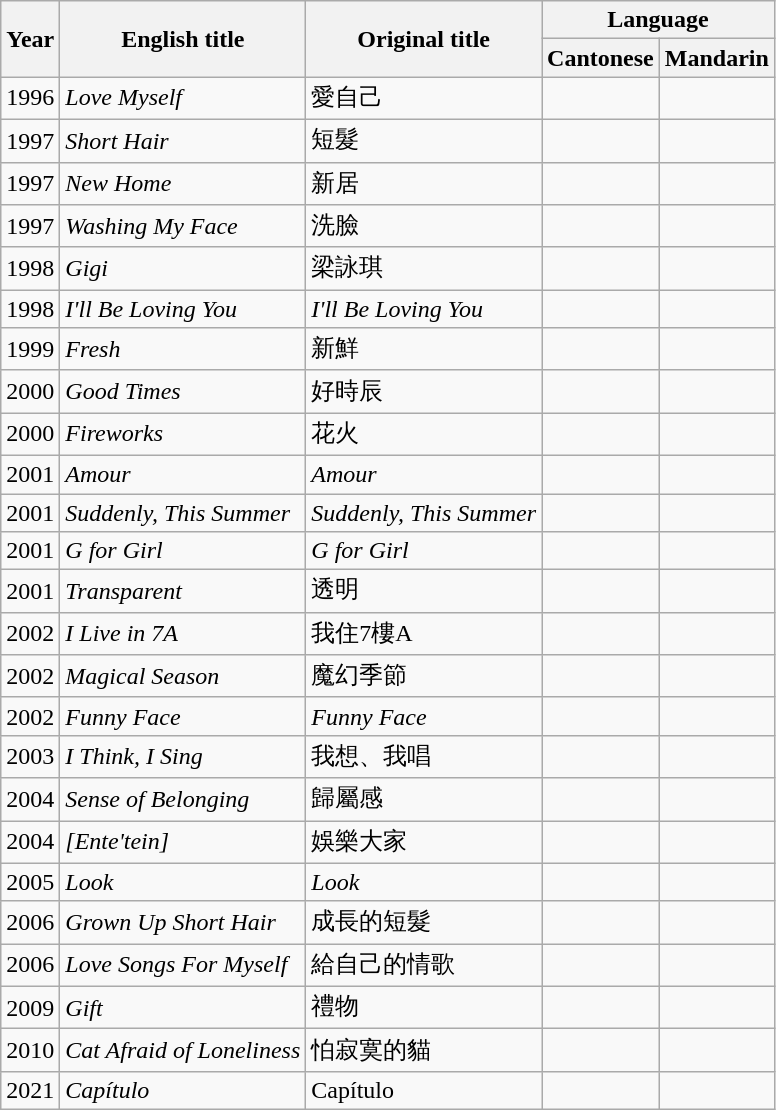<table class="wikitable sortable">
<tr>
<th rowspan="2">Year</th>
<th rowspan="2">English title</th>
<th rowspan="2">Original title</th>
<th colspan="2">Language</th>
</tr>
<tr>
<th>Cantonese</th>
<th>Mandarin</th>
</tr>
<tr>
<td>1996</td>
<td><em>Love Myself</em></td>
<td>愛自己</td>
<td></td>
<td></td>
</tr>
<tr>
<td>1997</td>
<td><em>Short Hair</em></td>
<td>短髮</td>
<td></td>
<td></td>
</tr>
<tr>
<td>1997</td>
<td><em>New Home</em></td>
<td>新居</td>
<td></td>
<td></td>
</tr>
<tr>
<td>1997</td>
<td><em>Washing My Face</em></td>
<td>洗臉</td>
<td></td>
<td></td>
</tr>
<tr>
<td>1998</td>
<td><em>Gigi</em></td>
<td>梁詠琪</td>
<td></td>
<td></td>
</tr>
<tr>
<td>1998</td>
<td><em>I'll Be Loving You</em></td>
<td><em>I'll Be Loving You</em></td>
<td></td>
<td></td>
</tr>
<tr>
<td>1999</td>
<td><em>Fresh</em></td>
<td>新鮮</td>
<td></td>
<td></td>
</tr>
<tr>
<td>2000</td>
<td><em>Good Times</em></td>
<td>好時辰</td>
<td></td>
<td></td>
</tr>
<tr>
<td>2000</td>
<td><em>Fireworks</em></td>
<td>花火</td>
<td></td>
<td></td>
</tr>
<tr>
<td>2001</td>
<td><em>Amour</em></td>
<td><em>Amour</em></td>
<td></td>
<td></td>
</tr>
<tr>
<td>2001</td>
<td><em>Suddenly, This Summer</em></td>
<td><em>Suddenly, This Summer</em></td>
<td></td>
<td></td>
</tr>
<tr>
<td>2001</td>
<td><em>G for Girl</em></td>
<td><em>G for Girl</em></td>
<td></td>
<td></td>
</tr>
<tr>
<td>2001</td>
<td><em>Transparent</em></td>
<td>透明</td>
<td></td>
<td></td>
</tr>
<tr>
<td>2002</td>
<td><em>I Live in 7A</em></td>
<td>我住7樓A</td>
<td></td>
<td></td>
</tr>
<tr>
<td>2002</td>
<td><em>Magical Season</em></td>
<td>魔幻季節</td>
<td></td>
<td></td>
</tr>
<tr>
<td>2002</td>
<td><em>Funny Face</em></td>
<td><em>Funny Face</em></td>
<td></td>
<td></td>
</tr>
<tr>
<td>2003</td>
<td><em>I Think, I Sing</em></td>
<td>我想、我唱</td>
<td></td>
<td></td>
</tr>
<tr>
<td>2004</td>
<td><em>Sense of Belonging</em></td>
<td>歸屬感</td>
<td></td>
<td></td>
</tr>
<tr>
<td>2004</td>
<td><em>[Ente'tein]</em></td>
<td>娛樂大家</td>
<td></td>
<td></td>
</tr>
<tr>
<td>2005</td>
<td><em>Look</em></td>
<td><em>Look</em></td>
<td></td>
<td></td>
</tr>
<tr>
<td>2006</td>
<td><em>Grown Up Short Hair</em></td>
<td>成長的短髮</td>
<td></td>
<td></td>
</tr>
<tr>
<td>2006</td>
<td><em>Love Songs For Myself</em></td>
<td>給自己的情歌</td>
<td></td>
<td></td>
</tr>
<tr>
<td>2009</td>
<td><em>Gift</em></td>
<td>禮物</td>
<td></td>
<td></td>
</tr>
<tr>
<td>2010</td>
<td><em>Cat Afraid of Loneliness</em></td>
<td>怕寂寞的貓</td>
<td></td>
<td></td>
</tr>
<tr>
<td>2021</td>
<td><em>Capítulo</em></td>
<td>Capítulo</td>
<td></td>
<td></td>
</tr>
</table>
